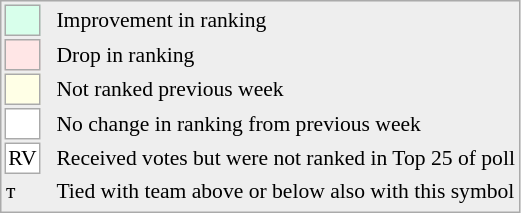<table style="font-size:90%; border:1px solid #aaa; white-space:nowrap; background:#eee;">
<tr>
<td style="background:#d8ffeb; width:20px; border:1px solid #aaa;"> </td>
<td rowspan=6> </td>
<td>Improvement in ranking</td>
</tr>
<tr>
<td style="background:#ffe6e6; width:20px; border:1px solid #aaa;"> </td>
<td>Drop in ranking</td>
</tr>
<tr>
<td style="background:#ffffe6; width:20px; border:1px solid #aaa;"> </td>
<td>Not ranked previous week</td>
</tr>
<tr>
<td style="background:#fff; width:20px; border:1px solid #aaa;"> </td>
<td>No change in ranking from previous week</td>
</tr>
<tr>
<td style="text-align:center; width:20px; border:1px solid #aaa; background:white;">RV</td>
<td>Received votes but were not ranked in Top 25 of poll</td>
</tr>
<tr>
<td>т</td>
<td>Tied with team above or below also with this symbol</td>
</tr>
<tr>
</tr>
</table>
